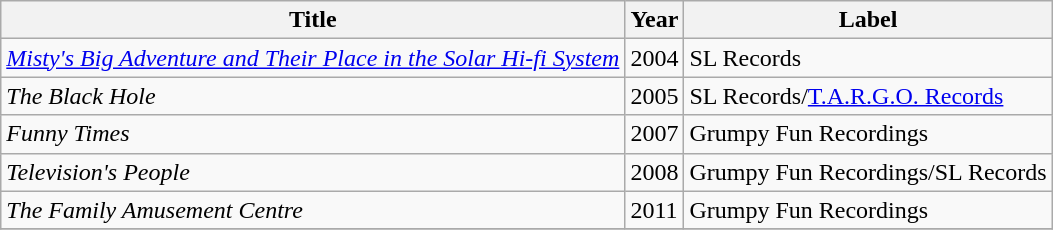<table class="wikitable">
<tr>
<th>Title</th>
<th>Year</th>
<th>Label</th>
</tr>
<tr>
<td><em><a href='#'>Misty's Big Adventure and Their Place in the Solar Hi-fi System</a></em></td>
<td>2004</td>
<td>SL Records</td>
</tr>
<tr>
<td><em>The Black Hole</em></td>
<td>2005</td>
<td>SL Records/<a href='#'>T.A.R.G.O. Records</a></td>
</tr>
<tr>
<td><em>Funny Times</em></td>
<td>2007</td>
<td>Grumpy Fun Recordings</td>
</tr>
<tr>
<td><em>Television's People</em></td>
<td>2008</td>
<td>Grumpy Fun Recordings/SL Records</td>
</tr>
<tr>
<td><em>The Family Amusement Centre</em></td>
<td>2011</td>
<td>Grumpy Fun Recordings</td>
</tr>
<tr>
</tr>
</table>
